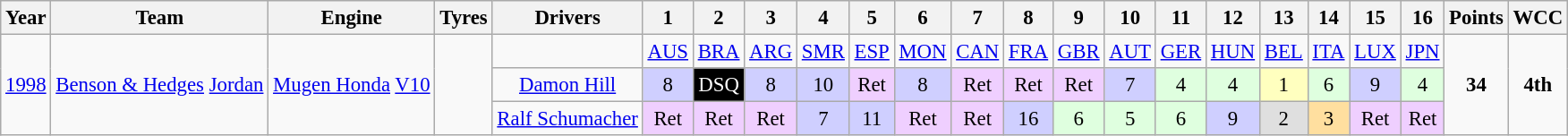<table class="wikitable" style="text-align:center; font-size:95%">
<tr>
<th>Year</th>
<th>Team</th>
<th>Engine</th>
<th>Tyres</th>
<th>Drivers</th>
<th>1</th>
<th>2</th>
<th>3</th>
<th>4</th>
<th>5</th>
<th>6</th>
<th>7</th>
<th>8</th>
<th>9</th>
<th>10</th>
<th>11</th>
<th>12</th>
<th>13</th>
<th>14</th>
<th>15</th>
<th>16</th>
<th>Points</th>
<th>WCC</th>
</tr>
<tr>
<td rowspan="3"><a href='#'>1998</a></td>
<td rowspan="3"><a href='#'>Benson & Hedges</a> <a href='#'>Jordan</a></td>
<td rowspan="3"><a href='#'>Mugen Honda</a> <a href='#'>V10</a></td>
<td rowspan="3"></td>
<td></td>
<td><a href='#'>AUS</a></td>
<td><a href='#'>BRA</a></td>
<td><a href='#'>ARG</a></td>
<td><a href='#'>SMR</a></td>
<td><a href='#'>ESP</a></td>
<td><a href='#'>MON</a></td>
<td><a href='#'>CAN</a></td>
<td><a href='#'>FRA</a></td>
<td><a href='#'>GBR</a></td>
<td><a href='#'>AUT</a></td>
<td><a href='#'>GER</a></td>
<td><a href='#'>HUN</a></td>
<td><a href='#'>BEL</a></td>
<td><a href='#'>ITA</a></td>
<td><a href='#'>LUX</a></td>
<td><a href='#'>JPN</a></td>
<td rowspan="3"><strong>34</strong></td>
<td rowspan="3"><strong>4th</strong></td>
</tr>
<tr>
<td><a href='#'>Damon Hill</a></td>
<td style="background:#CFCFFF;">8</td>
<td style="background:#000000; color:white">DSQ</td>
<td style="background:#CFCFFF;">8</td>
<td style="background:#CFCFFF;">10</td>
<td style="background:#EFCFFF;">Ret</td>
<td style="background:#CFCFFF;">8</td>
<td style="background:#EFCFFF;">Ret</td>
<td style="background:#EFCFFF;">Ret</td>
<td style="background:#EFCFFF;">Ret</td>
<td style="background:#CFCFFF;">7</td>
<td style="background:#DFFFDF;">4</td>
<td style="background:#DFFFDF;">4</td>
<td style="background:#FFFFBF;">1</td>
<td style="background:#DFFFDF;">6</td>
<td style="background:#CFCFFF;">9</td>
<td style="background:#DFFFDF;">4</td>
</tr>
<tr>
<td><a href='#'>Ralf Schumacher</a></td>
<td style="background:#EFCFFF;">Ret</td>
<td style="background:#EFCFFF;">Ret</td>
<td style="background:#EFCFFF;">Ret</td>
<td style="background:#CFCFFF;">7</td>
<td style="background:#CFCFFF;">11</td>
<td style="background:#EFCFFF;">Ret</td>
<td style="background:#EFCFFF;">Ret</td>
<td style="background:#CFCFFF;">16</td>
<td style="background:#DFFFDF;">6</td>
<td style="background:#DFFFDF;">5</td>
<td style="background:#DFFFDF;">6</td>
<td style="background:#CFCFFF;">9</td>
<td style="background:#DFDFDF;">2</td>
<td style="background:#FFDF9F;">3</td>
<td style="background:#EFCFFF;">Ret</td>
<td style="background:#EFCFFF;">Ret</td>
</tr>
</table>
